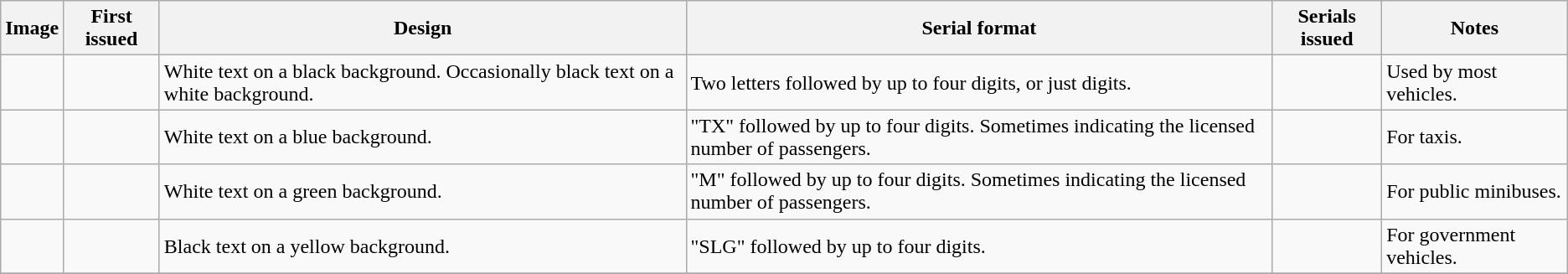<table class="wikitable">
<tr>
<th>Image</th>
<th>First issued</th>
<th>Design</th>
<th>Serial format</th>
<th>Serials issued</th>
<th>Notes</th>
</tr>
<tr>
<td></td>
<td></td>
<td>White text on a black background. Occasionally black text on a white background.</td>
<td>Two letters followed by up to four digits, or just digits.</td>
<td></td>
<td>Used by most vehicles.</td>
</tr>
<tr>
<td></td>
<td></td>
<td>White text on a blue background.</td>
<td>"TX" followed by up to four digits. Sometimes indicating the licensed number of passengers.</td>
<td></td>
<td>For taxis.</td>
</tr>
<tr>
<td></td>
<td></td>
<td>White text on a green background.</td>
<td>"M" followed by up to four digits. Sometimes indicating the licensed number of passengers.</td>
<td></td>
<td>For public minibuses.</td>
</tr>
<tr>
<td></td>
<td></td>
<td>Black text on a yellow background.</td>
<td>"SLG" followed by up to four digits.</td>
<td></td>
<td>For government vehicles.</td>
</tr>
<tr>
</tr>
</table>
